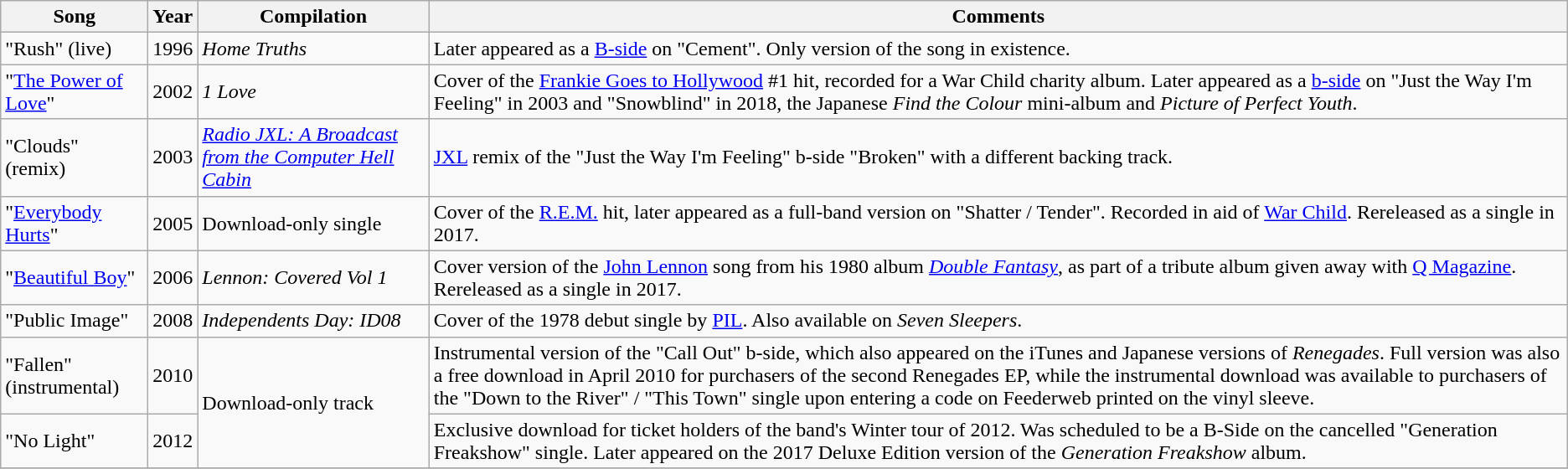<table class="wikitable">
<tr>
<th>Song</th>
<th>Year</th>
<th>Compilation</th>
<th>Comments</th>
</tr>
<tr>
<td>"Rush" (live)</td>
<td>1996</td>
<td><em>Home Truths</em></td>
<td>Later appeared as a <a href='#'>B-side</a> on "Cement". Only version of the song in existence.</td>
</tr>
<tr>
<td>"<a href='#'>The Power of Love</a>"</td>
<td>2002</td>
<td><em>1 Love</em></td>
<td>Cover of the <a href='#'>Frankie Goes to Hollywood</a> #1 hit, recorded for a War Child charity album. Later appeared as a <a href='#'>b-side</a> on "Just the Way I'm Feeling" in 2003 and "Snowblind" in 2018, the Japanese <em>Find the Colour</em> mini-album and <em>Picture of Perfect Youth</em>.</td>
</tr>
<tr>
<td>"Clouds" (remix)</td>
<td>2003</td>
<td><em><a href='#'>Radio JXL: A Broadcast from the Computer Hell Cabin</a></em></td>
<td><a href='#'>JXL</a> remix of the "Just the Way I'm Feeling" b-side "Broken" with a different backing track.</td>
</tr>
<tr>
<td>"<a href='#'>Everybody Hurts</a>"</td>
<td>2005</td>
<td>Download-only single</td>
<td>Cover of the <a href='#'>R.E.M.</a> hit, later appeared as a full-band version on "Shatter / Tender". Recorded in aid of <a href='#'>War Child</a>. Rereleased as a single in 2017.</td>
</tr>
<tr>
<td>"<a href='#'>Beautiful Boy</a>"</td>
<td>2006</td>
<td><em>Lennon: Covered Vol 1</em></td>
<td>Cover version of the <a href='#'>John Lennon</a> song from his 1980 album <em><a href='#'>Double Fantasy</a></em>, as part of a tribute album given away with <a href='#'>Q Magazine</a>. Rereleased as a single in 2017.</td>
</tr>
<tr>
<td>"Public Image"</td>
<td>2008</td>
<td><em>Independents Day: ID08</em></td>
<td>Cover of the 1978 debut single by <a href='#'>PIL</a>. Also available on <em>Seven Sleepers</em>.</td>
</tr>
<tr>
<td>"Fallen" (instrumental)</td>
<td>2010</td>
<td rowspan=2>Download-only track</td>
<td>Instrumental version of the "Call Out" b-side, which also appeared on the iTunes and Japanese versions of <em>Renegades</em>. Full version was also a free download in April 2010 for purchasers of the second Renegades EP, while the instrumental download was available to purchasers of the "Down to the River" / "This Town" single upon entering a code on Feederweb printed on the vinyl sleeve.</td>
</tr>
<tr>
<td>"No Light"</td>
<td>2012</td>
<td>Exclusive download for ticket holders of the band's Winter tour of 2012. Was scheduled to be a B-Side on the cancelled "Generation Freakshow" single. Later appeared on the 2017 Deluxe Edition version of the <em>Generation Freakshow</em> album.</td>
</tr>
<tr>
</tr>
</table>
